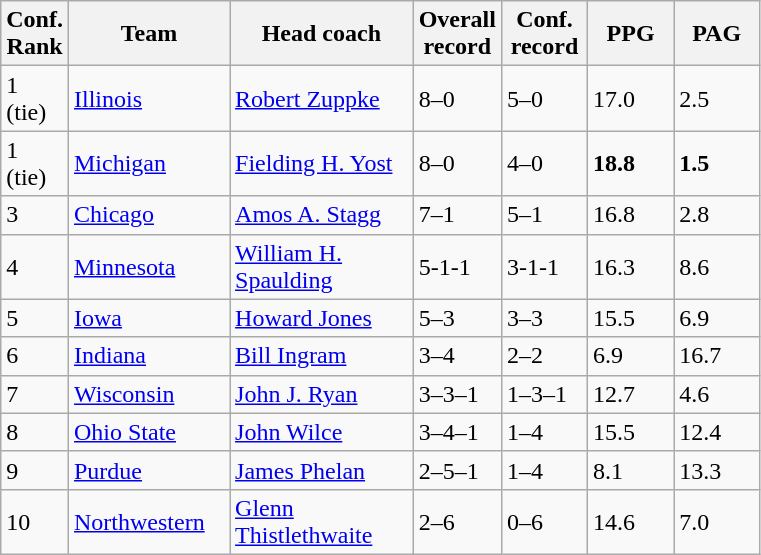<table class="sortable wikitable">
<tr>
<th width="25">Conf. Rank</th>
<th width="100">Team</th>
<th width="115">Head coach</th>
<th width="50">Overall record</th>
<th width="50">Conf. record</th>
<th width="50">PPG</th>
<th width="50">PAG</th>
</tr>
<tr align="left" bgcolor="">
<td>1 (tie)</td>
<td><a href='#'>Illinois</a></td>
<td><a href='#'>Robert Zuppke</a></td>
<td>8–0</td>
<td>5–0</td>
<td>17.0</td>
<td>2.5</td>
</tr>
<tr align="left" bgcolor="">
<td>1 (tie)</td>
<td><a href='#'>Michigan</a></td>
<td><a href='#'>Fielding H. Yost</a></td>
<td>8–0</td>
<td>4–0</td>
<td><strong>18.8</strong></td>
<td><strong>1.5</strong></td>
</tr>
<tr align="left" bgcolor="">
<td>3</td>
<td><a href='#'>Chicago</a></td>
<td><a href='#'>Amos A. Stagg</a></td>
<td>7–1</td>
<td>5–1</td>
<td>16.8</td>
<td>2.8</td>
</tr>
<tr align="left" bgcolor="">
<td>4</td>
<td><a href='#'>Minnesota</a></td>
<td><a href='#'>William H. Spaulding</a></td>
<td>5-1-1</td>
<td>3-1-1</td>
<td>16.3</td>
<td>8.6</td>
</tr>
<tr align="left" bgcolor="">
<td>5</td>
<td><a href='#'>Iowa</a></td>
<td><a href='#'>Howard Jones</a></td>
<td>5–3</td>
<td>3–3</td>
<td>15.5</td>
<td>6.9</td>
</tr>
<tr align="left" bgcolor="">
<td>6</td>
<td><a href='#'>Indiana</a></td>
<td><a href='#'>Bill Ingram</a></td>
<td>3–4</td>
<td>2–2</td>
<td>6.9</td>
<td>16.7</td>
</tr>
<tr align="left" bgcolor="">
<td>7</td>
<td><a href='#'>Wisconsin</a></td>
<td><a href='#'>John J. Ryan</a></td>
<td>3–3–1</td>
<td>1–3–1</td>
<td>12.7</td>
<td>4.6</td>
</tr>
<tr align="left" bgcolor="">
<td>8</td>
<td><a href='#'>Ohio State</a></td>
<td><a href='#'>John Wilce</a></td>
<td>3–4–1</td>
<td>1–4</td>
<td>15.5</td>
<td>12.4</td>
</tr>
<tr align="left" bgcolor="">
<td>9</td>
<td><a href='#'>Purdue</a></td>
<td><a href='#'>James Phelan</a></td>
<td>2–5–1</td>
<td>1–4</td>
<td>8.1</td>
<td>13.3</td>
</tr>
<tr align="left" bgcolor="">
<td>10</td>
<td><a href='#'>Northwestern</a></td>
<td><a href='#'>Glenn Thistlethwaite</a></td>
<td>2–6</td>
<td>0–6</td>
<td>14.6</td>
<td>7.0</td>
</tr>
</table>
